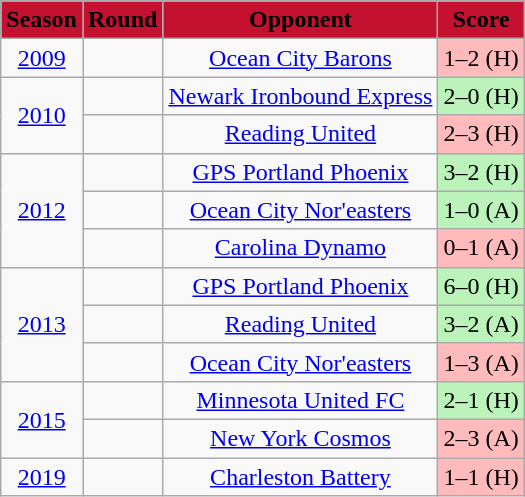<table class="wikitable sortable" style="text-align:center;">
<tr>
</tr>
<tr>
<th style="background:#C4112F; color:#000000;">Season</th>
<th style="background:#C4112F; color:#000000;">Round</th>
<th style="background:#C4112F; color:#000000;">Opponent</th>
<th style="background:#C4112F; color:#000000;" class="unsortable">Score</th>
</tr>
<tr>
<td><a href='#'>2009</a></td>
<td></td>
<td><a href='#'>Ocean City Barons</a></td>
<td style="background:#FFBBBB;">1–2 (H)</td>
</tr>
<tr>
<td rowspan=2><a href='#'>2010</a></td>
<td></td>
<td><a href='#'>Newark Ironbound Express</a></td>
<td style="background:#BBF3BB;">2–0 (H)</td>
</tr>
<tr>
<td></td>
<td><a href='#'>Reading United</a></td>
<td style="background:#FFBBBB;">2–3 (H)</td>
</tr>
<tr>
<td rowspan=3><a href='#'>2012</a></td>
<td></td>
<td><a href='#'>GPS Portland Phoenix</a></td>
<td style="background:#BBF3BB;">3–2 (H)</td>
</tr>
<tr>
<td></td>
<td><a href='#'>Ocean City Nor'easters</a></td>
<td style="background:#BBF3BB;">1–0 (A)</td>
</tr>
<tr>
<td></td>
<td><a href='#'>Carolina Dynamo</a></td>
<td style="background:#FFBBBB;">0–1 (A)</td>
</tr>
<tr>
<td rowspan=3><a href='#'>2013</a></td>
<td></td>
<td><a href='#'>GPS Portland Phoenix</a></td>
<td style="background:#BBF3BB;">6–0 (H)</td>
</tr>
<tr>
<td></td>
<td><a href='#'>Reading United</a></td>
<td style="background:#BBF3BB;">3–2 (A)</td>
</tr>
<tr>
<td></td>
<td><a href='#'>Ocean City Nor'easters</a></td>
<td style="background:#FFBBBB;">1–3 (A)</td>
</tr>
<tr>
<td rowspan=2><a href='#'>2015</a></td>
<td></td>
<td><a href='#'>Minnesota United FC</a></td>
<td style="background:#BBF3BB;">2–1 (H)</td>
</tr>
<tr>
<td></td>
<td><a href='#'>New York Cosmos</a></td>
<td style="background:#FFBBBB;">2–3 (A)</td>
</tr>
<tr>
<td><a href='#'>2019</a></td>
<td></td>
<td><a href='#'>Charleston Battery</a></td>
<td style="background:#FFBBBB;">1–1 (H)</td>
</tr>
</table>
